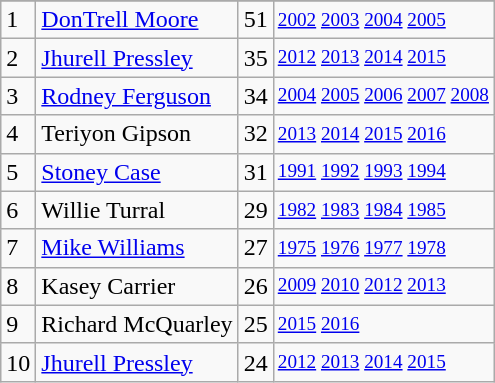<table class="wikitable">
<tr>
</tr>
<tr>
<td>1</td>
<td><a href='#'>DonTrell Moore</a></td>
<td>51</td>
<td style="font-size:80%;"><a href='#'>2002</a> <a href='#'>2003</a> <a href='#'>2004</a> <a href='#'>2005</a></td>
</tr>
<tr>
<td>2</td>
<td><a href='#'>Jhurell Pressley</a></td>
<td>35</td>
<td style="font-size:80%;"><a href='#'>2012</a> <a href='#'>2013</a> <a href='#'>2014</a> <a href='#'>2015</a></td>
</tr>
<tr>
<td>3</td>
<td><a href='#'>Rodney Ferguson</a></td>
<td>34</td>
<td style="font-size:80%;"><a href='#'>2004</a> <a href='#'>2005</a> <a href='#'>2006</a> <a href='#'>2007</a> <a href='#'>2008</a></td>
</tr>
<tr>
<td>4</td>
<td>Teriyon Gipson</td>
<td>32</td>
<td style="font-size:80%;"><a href='#'>2013</a> <a href='#'>2014</a> <a href='#'>2015</a> <a href='#'>2016</a></td>
</tr>
<tr>
<td>5</td>
<td><a href='#'>Stoney Case</a></td>
<td>31</td>
<td style="font-size:80%;"><a href='#'>1991</a> <a href='#'>1992</a> <a href='#'>1993</a> <a href='#'>1994</a></td>
</tr>
<tr>
<td>6</td>
<td>Willie Turral</td>
<td>29</td>
<td style="font-size:80%;"><a href='#'>1982</a> <a href='#'>1983</a> <a href='#'>1984</a> <a href='#'>1985</a></td>
</tr>
<tr>
<td>7</td>
<td><a href='#'>Mike Williams</a></td>
<td>27</td>
<td style="font-size:80%;"><a href='#'>1975</a> <a href='#'>1976</a> <a href='#'>1977</a> <a href='#'>1978</a></td>
</tr>
<tr>
<td>8</td>
<td>Kasey Carrier</td>
<td>26</td>
<td style="font-size:80%;"><a href='#'>2009</a> <a href='#'>2010</a> <a href='#'>2012</a> <a href='#'>2013</a></td>
</tr>
<tr>
<td>9</td>
<td>Richard McQuarley</td>
<td>25</td>
<td style="font-size:80%;"><a href='#'>2015</a> <a href='#'>2016</a></td>
</tr>
<tr>
<td>10</td>
<td><a href='#'>Jhurell Pressley</a></td>
<td>24</td>
<td style="font-size:80%;"><a href='#'>2012</a> <a href='#'>2013</a> <a href='#'>2014</a> <a href='#'>2015</a></td>
</tr>
</table>
